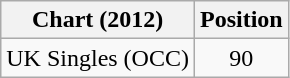<table class="wikitable">
<tr>
<th>Chart (2012)</th>
<th>Position</th>
</tr>
<tr>
<td>UK Singles (OCC)</td>
<td align="center">90</td>
</tr>
</table>
